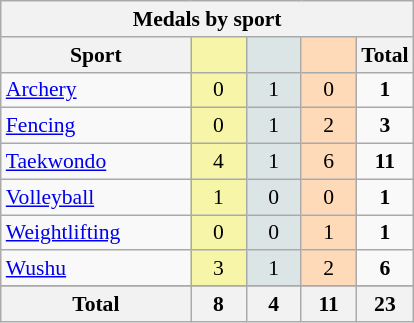<table class="wikitable" style="font-size:90%; text-align:center;">
<tr>
<th colspan=5>Medals by sport</th>
</tr>
<tr>
<th width=120>Sport</th>
<th scope="col" width=30 style="background:#F7F6A8;"></th>
<th scope="col" width=30 style="background:#DCE5E5;"></th>
<th scope="col" width=30 style="background:#FFDAB9;"></th>
<th width=30>Total</th>
</tr>
<tr>
<td align=left><a href='#'>Archery</a></td>
<td style="background:#F7F6A8;">0</td>
<td style="background:#DCE5E5;">1</td>
<td style="background:#FFDAB9;">0</td>
<td><strong>1</strong></td>
</tr>
<tr>
<td align=left><a href='#'>Fencing</a></td>
<td style="background:#F7F6A8;">0</td>
<td style="background:#DCE5E5;">1</td>
<td style="background:#FFDAB9;">2</td>
<td><strong>3</strong></td>
</tr>
<tr>
<td align=left><a href='#'>Taekwondo</a></td>
<td style="background:#F7F6A8;">4</td>
<td style="background:#DCE5E5;">1</td>
<td style="background:#FFDAB9;">6</td>
<td><strong>11</strong></td>
</tr>
<tr>
<td align=left><a href='#'>Volleyball</a></td>
<td style="background:#F7F6A8;">1</td>
<td style="background:#DCE5E5;">0</td>
<td style="background:#FFDAB9;">0</td>
<td><strong>1</strong></td>
</tr>
<tr>
<td align=left><a href='#'>Weightlifting</a></td>
<td style="background:#F7F6A8;">0</td>
<td style="background:#DCE5E5;">0</td>
<td style="background:#FFDAB9;">1</td>
<td><strong>1</strong></td>
</tr>
<tr>
<td align=left><a href='#'>Wushu</a></td>
<td style="background:#F7F6A8;">3</td>
<td style="background:#DCE5E5;">1</td>
<td style="background:#FFDAB9;">2</td>
<td><strong>6</strong></td>
</tr>
<tr>
</tr>
<tr class="sortbottom">
<th>Total</th>
<th>8</th>
<th>4</th>
<th>11</th>
<th>23</th>
</tr>
</table>
